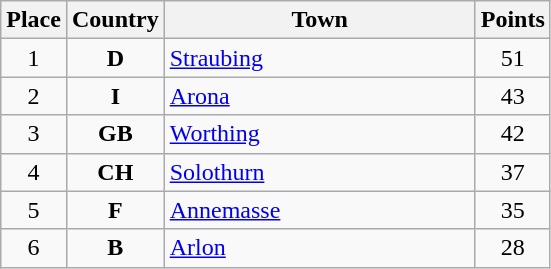<table class="wikitable">
<tr>
<th width="25">Place</th>
<th width="25">Country</th>
<th width="200">Town</th>
<th width="25">Points</th>
</tr>
<tr>
<td align="center">1</td>
<td align="center"><strong>D</strong></td>
<td align="left"><a href='#'>Straubing</a></td>
<td align="center">51</td>
</tr>
<tr>
<td align="center">2</td>
<td align="center"><strong>I</strong></td>
<td align="left"><a href='#'>Arona</a></td>
<td align="center">43</td>
</tr>
<tr>
<td align="center">3</td>
<td align="center"><strong>GB</strong></td>
<td align="left"><a href='#'>Worthing</a></td>
<td align="center">42</td>
</tr>
<tr>
<td align="center">4</td>
<td align="center"><strong>CH</strong></td>
<td align="left"><a href='#'>Solothurn</a></td>
<td align="center">37</td>
</tr>
<tr>
<td align="center">5</td>
<td align="center"><strong>F</strong></td>
<td align="left"><a href='#'>Annemasse</a></td>
<td align="center">35</td>
</tr>
<tr>
<td align="center">6</td>
<td align="center"><strong>B</strong></td>
<td align="left"><a href='#'>Arlon</a></td>
<td align="center">28</td>
</tr>
</table>
